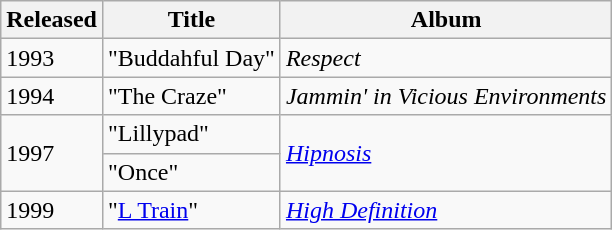<table class="wikitable">
<tr>
<th>Released</th>
<th>Title</th>
<th>Album</th>
</tr>
<tr>
<td>1993</td>
<td>"Buddahful Day"</td>
<td><em>Respect</em></td>
</tr>
<tr>
<td>1994</td>
<td>"The Craze"</td>
<td><em>Jammin' in Vicious Environments</em></td>
</tr>
<tr>
<td rowspan="2">1997</td>
<td>"Lillypad"</td>
<td rowspan="2"><em><a href='#'>Hipnosis</a></em></td>
</tr>
<tr>
<td>"Once"</td>
</tr>
<tr>
<td>1999</td>
<td>"<a href='#'>L Train</a>"</td>
<td><em><a href='#'>High Definition</a></em></td>
</tr>
</table>
